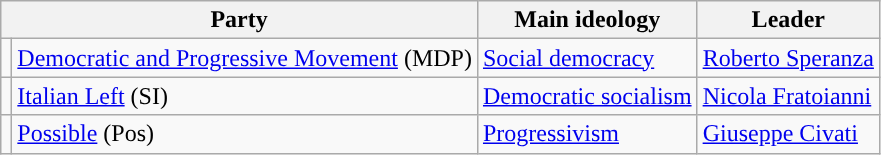<table class=wikitable style=text-align:left>
<tr>
<th colspan=2>Party</th>
<th>Main ideology</th>
<th>Leader</th>
</tr>
<tr>
<td></td>
<td><a href='#'>Democratic and Progressive Movement</a> (MDP)</td>
<td><a href='#'>Social democracy</a></td>
<td><a href='#'>Roberto Speranza</a></td>
</tr>
<tr>
<td></td>
<td><a href='#'>Italian Left</a> (SI)</td>
<td><a href='#'>Democratic socialism</a></td>
<td><a href='#'>Nicola Fratoianni</a></td>
</tr>
<tr>
<td></td>
<td><a href='#'>Possible</a> (Pos)</td>
<td><a href='#'>Progressivism</a></td>
<td><a href='#'>Giuseppe Civati</a></td>
</tr>
</table>
